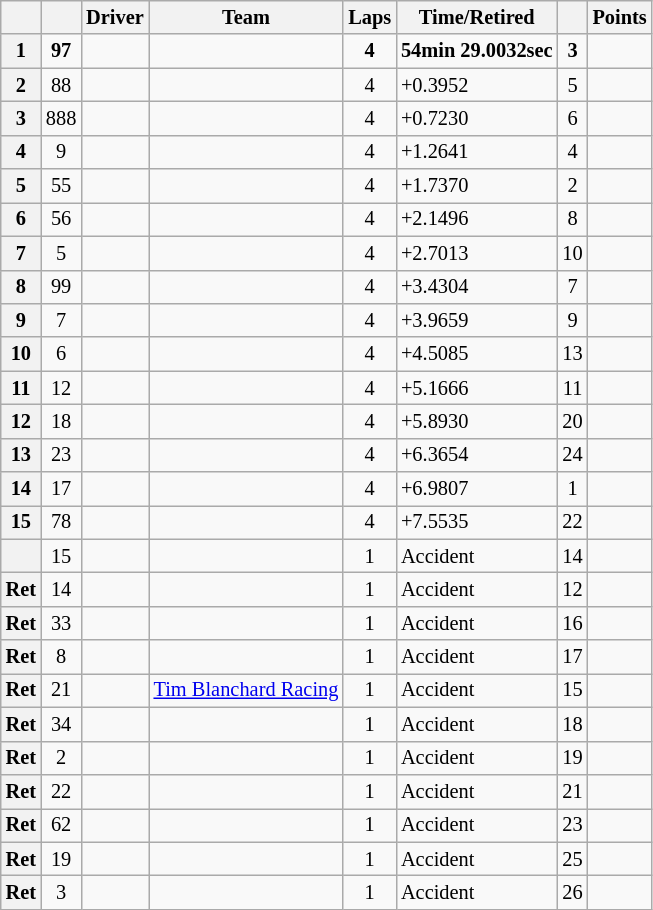<table class="wikitable" style="font-size: 85%">
<tr>
<th></th>
<th></th>
<th>Driver</th>
<th>Team</th>
<th>Laps</th>
<th>Time/Retired</th>
<th></th>
<th>Points</th>
</tr>
<tr>
<th>1</th>
<td align=center><strong>97</strong></td>
<td><strong></strong></td>
<td><strong></strong></td>
<td align=center><strong>4</strong></td>
<td><strong>54min 29.0032sec</strong></td>
<td align=center><strong>3</strong></td>
<td></td>
</tr>
<tr>
<th>2</th>
<td align=center>88</td>
<td></td>
<td></td>
<td align=center>4</td>
<td>+0.3952</td>
<td align=center>5</td>
<td></td>
</tr>
<tr>
<th>3</th>
<td align=center>888</td>
<td></td>
<td></td>
<td align=center>4</td>
<td>+0.7230</td>
<td align=center>6</td>
<td></td>
</tr>
<tr>
<th>4</th>
<td align=center>9</td>
<td></td>
<td></td>
<td align=center>4</td>
<td>+1.2641</td>
<td align=center>4</td>
<td></td>
</tr>
<tr>
<th>5</th>
<td align=center>55</td>
<td></td>
<td></td>
<td align=center>4</td>
<td>+1.7370</td>
<td align=center>2</td>
<td></td>
</tr>
<tr>
<th>6</th>
<td align=center>56</td>
<td></td>
<td></td>
<td align=center>4</td>
<td>+2.1496</td>
<td align=center>8</td>
<td></td>
</tr>
<tr>
<th>7</th>
<td align=center>5</td>
<td></td>
<td></td>
<td align=center>4</td>
<td>+2.7013</td>
<td align=center>10</td>
<td></td>
</tr>
<tr>
<th>8</th>
<td align=center>99</td>
<td></td>
<td></td>
<td align=center>4</td>
<td>+3.4304</td>
<td align=center>7</td>
<td></td>
</tr>
<tr>
<th>9</th>
<td align=center>7</td>
<td></td>
<td></td>
<td align=center>4</td>
<td>+3.9659</td>
<td align=center>9</td>
<td></td>
</tr>
<tr>
<th>10</th>
<td align=center>6</td>
<td></td>
<td></td>
<td align=center>4</td>
<td>+4.5085</td>
<td align=center>13</td>
<td></td>
</tr>
<tr>
<th>11</th>
<td align=center>12</td>
<td></td>
<td></td>
<td align=center>4</td>
<td>+5.1666</td>
<td align=center>11</td>
<td></td>
</tr>
<tr>
<th>12</th>
<td align=center>18</td>
<td></td>
<td></td>
<td align=center>4</td>
<td>+5.8930</td>
<td align=center>20</td>
<td></td>
</tr>
<tr>
<th>13</th>
<td align=center>23</td>
<td></td>
<td></td>
<td align=center>4</td>
<td>+6.3654</td>
<td align=center>24</td>
<td></td>
</tr>
<tr>
<th>14</th>
<td align=center>17</td>
<td></td>
<td></td>
<td align=center>4</td>
<td>+6.9807</td>
<td align=center>1</td>
<td></td>
</tr>
<tr>
<th>15</th>
<td align=center>78</td>
<td></td>
<td></td>
<td align=center>4</td>
<td>+7.5535</td>
<td align=center>22</td>
<td></td>
</tr>
<tr>
<th></th>
<td align=center>15</td>
<td></td>
<td></td>
<td align=center>1</td>
<td>Accident</td>
<td align=center>14</td>
<td></td>
</tr>
<tr>
<th>Ret</th>
<td align=center>14</td>
<td></td>
<td></td>
<td align=center>1</td>
<td>Accident</td>
<td align=center>12</td>
<td></td>
</tr>
<tr>
<th>Ret</th>
<td align=center>33</td>
<td></td>
<td></td>
<td align=center>1</td>
<td>Accident</td>
<td align=center>16</td>
<td></td>
</tr>
<tr>
<th>Ret</th>
<td align=center>8</td>
<td></td>
<td></td>
<td align=center>1</td>
<td>Accident</td>
<td align=center>17</td>
<td></td>
</tr>
<tr>
<th>Ret</th>
<td align=center>21</td>
<td></td>
<td><a href='#'>Tim Blanchard Racing</a></td>
<td align=center>1</td>
<td>Accident</td>
<td align=center>15</td>
<td></td>
</tr>
<tr>
<th>Ret</th>
<td align=center>34</td>
<td></td>
<td></td>
<td align=center>1</td>
<td>Accident</td>
<td align=center>18</td>
<td></td>
</tr>
<tr>
<th>Ret</th>
<td align=center>2</td>
<td></td>
<td></td>
<td align=center>1</td>
<td>Accident</td>
<td align=center>19</td>
<td></td>
</tr>
<tr>
<th>Ret</th>
<td align=center>22</td>
<td></td>
<td></td>
<td align=center>1</td>
<td>Accident</td>
<td align=center>21</td>
<td></td>
</tr>
<tr>
<th>Ret</th>
<td align=center>62</td>
<td></td>
<td></td>
<td align=center>1</td>
<td>Accident</td>
<td align=center>23</td>
<td></td>
</tr>
<tr>
<th>Ret</th>
<td align=center>19</td>
<td></td>
<td></td>
<td align=center>1</td>
<td>Accident</td>
<td align=center>25</td>
<td></td>
</tr>
<tr>
<th>Ret</th>
<td align=center>3</td>
<td></td>
<td></td>
<td align=center>1</td>
<td>Accident</td>
<td align=center>26</td>
<td></td>
</tr>
</table>
